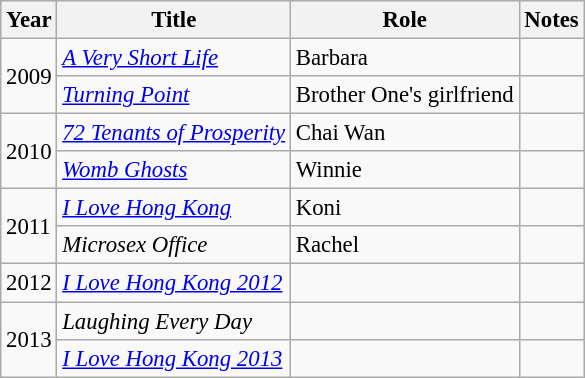<table class="wikitable" style="font-size: 95%;">
<tr>
<th>Year</th>
<th>Title</th>
<th>Role</th>
<th>Notes</th>
</tr>
<tr>
<td rowspan=2>2009</td>
<td><em><a href='#'>A Very Short Life</a></em></td>
<td>Barbara</td>
<td></td>
</tr>
<tr>
<td><em><a href='#'>Turning Point</a></em></td>
<td>Brother One's girlfriend</td>
<td></td>
</tr>
<tr>
<td rowspan=2>2010</td>
<td><em><a href='#'>72 Tenants of Prosperity</a></em></td>
<td>Chai Wan</td>
<td></td>
</tr>
<tr>
<td><em><a href='#'>Womb Ghosts</a></em></td>
<td>Winnie</td>
<td></td>
</tr>
<tr>
<td rowspan=2>2011</td>
<td><em><a href='#'>I Love Hong Kong</a></em></td>
<td>Koni</td>
<td></td>
</tr>
<tr>
<td><em>Microsex Office</em></td>
<td>Rachel</td>
<td></td>
</tr>
<tr>
<td>2012</td>
<td><em><a href='#'>I Love Hong Kong 2012</a></em></td>
<td></td>
<td></td>
</tr>
<tr>
<td rowspan=2>2013</td>
<td><em>Laughing Every Day</em></td>
<td></td>
<td></td>
</tr>
<tr>
<td><em><a href='#'>I Love Hong Kong 2013</a></em></td>
<td></td>
<td></td>
</tr>
</table>
